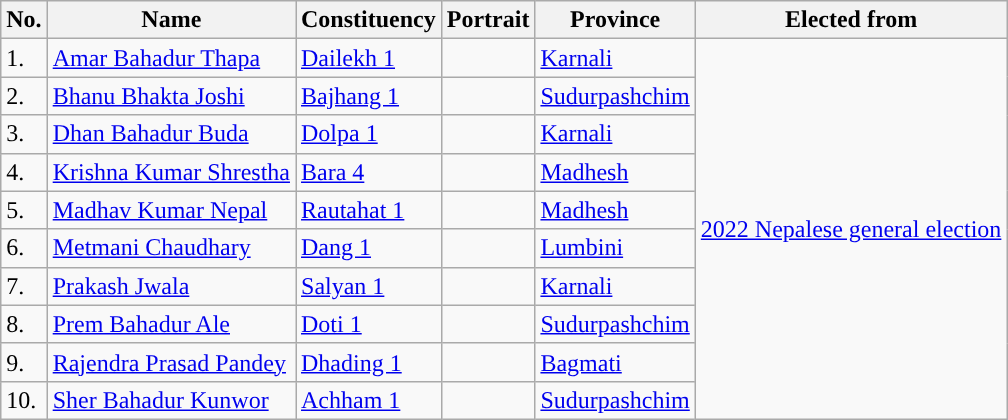<table class="wikitable">
<tr>
<th style="background-color:">No.</th>
<th style="background-color:">Name</th>
<th style="background-color:">Constituency</th>
<th style="background-color:">Portrait</th>
<th style="background-color:">Province</th>
<th style="background-color:">Elected from</th>
</tr>
<tr>
<td>1.</td>
<td><a href='#'>Amar Bahadur Thapa</a></td>
<td><a href='#'>Dailekh 1</a></td>
<td></td>
<td><a href='#'>Karnali</a></td>
<td rowspan="10"><a href='#'>2022 Nepalese general election</a></td>
</tr>
<tr>
<td>2.</td>
<td><a href='#'>Bhanu Bhakta Joshi</a></td>
<td><a href='#'>Bajhang 1</a></td>
<td></td>
<td><a href='#'>Sudurpashchim</a></td>
</tr>
<tr>
<td>3.</td>
<td><a href='#'>Dhan Bahadur Buda</a></td>
<td><a href='#'>Dolpa 1</a></td>
<td></td>
<td><a href='#'>Karnali</a></td>
</tr>
<tr>
<td>4.</td>
<td><a href='#'>Krishna Kumar Shrestha</a></td>
<td><a href='#'>Bara 4</a></td>
<td></td>
<td><a href='#'>Madhesh</a></td>
</tr>
<tr>
<td>5.</td>
<td><a href='#'>Madhav Kumar Nepal</a></td>
<td><a href='#'>Rautahat 1</a></td>
<td></td>
<td><a href='#'>Madhesh</a></td>
</tr>
<tr>
<td>6.</td>
<td><a href='#'>Metmani Chaudhary</a></td>
<td><a href='#'>Dang 1</a></td>
<td></td>
<td><a href='#'>Lumbini</a></td>
</tr>
<tr>
<td>7.</td>
<td><a href='#'>Prakash Jwala</a></td>
<td><a href='#'>Salyan 1</a></td>
<td></td>
<td><a href='#'>Karnali</a></td>
</tr>
<tr>
<td>8.</td>
<td><a href='#'>Prem Bahadur Ale</a></td>
<td><a href='#'>Doti 1</a></td>
<td></td>
<td><a href='#'>Sudurpashchim</a></td>
</tr>
<tr>
<td>9.</td>
<td><a href='#'>Rajendra Prasad Pandey</a></td>
<td><a href='#'>Dhading 1</a></td>
<td></td>
<td><a href='#'>Bagmati</a></td>
</tr>
<tr>
<td>10.</td>
<td><a href='#'>Sher Bahadur Kunwor</a></td>
<td><a href='#'>Achham 1</a></td>
<td></td>
<td><a href='#'>Sudurpashchim</a></td>
</tr>
</table>
